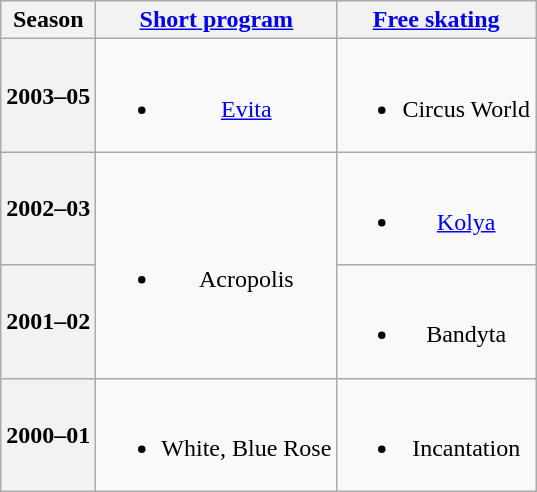<table class=wikitable style=text-align:center>
<tr>
<th>Season</th>
<th><a href='#'>Short program</a></th>
<th><a href='#'>Free skating</a></th>
</tr>
<tr>
<th>2003–05 <br></th>
<td><br><ul><li><a href='#'>Evita</a> <br></li></ul></td>
<td><br><ul><li>Circus World <br></li></ul></td>
</tr>
<tr>
<th>2002–03 <br></th>
<td rowspan=2><br><ul><li>Acropolis <br></li></ul></td>
<td><br><ul><li><a href='#'>Kolya</a> <br></li></ul></td>
</tr>
<tr>
<th>2001–02 <br></th>
<td><br><ul><li>Bandyta <br></li></ul></td>
</tr>
<tr>
<th>2000–01 <br></th>
<td><br><ul><li>White, Blue Rose <br></li></ul></td>
<td><br><ul><li>Incantation <br></li></ul></td>
</tr>
</table>
